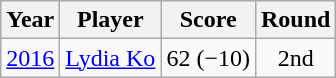<table class="wikitable">
<tr>
<th>Year</th>
<th>Player</th>
<th>Score</th>
<th>Round</th>
</tr>
<tr>
<td><a href='#'>2016</a></td>
<td><a href='#'>Lydia Ko</a></td>
<td>62 (−10)</td>
<td align=center>2nd</td>
</tr>
</table>
